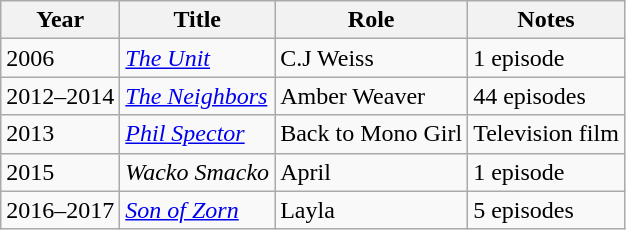<table class="wikitable sortable">
<tr>
<th>Year</th>
<th>Title</th>
<th>Role</th>
<th class="unsortable">Notes</th>
</tr>
<tr>
<td>2006</td>
<td><em><a href='#'>The Unit</a></em></td>
<td>C.J Weiss</td>
<td>1 episode</td>
</tr>
<tr>
<td>2012–2014</td>
<td><em><a href='#'>The Neighbors</a></em></td>
<td>Amber Weaver</td>
<td>44 episodes</td>
</tr>
<tr>
<td>2013</td>
<td><em><a href='#'>Phil Spector</a></em></td>
<td>Back to Mono Girl</td>
<td>Television film</td>
</tr>
<tr>
<td>2015</td>
<td><em>Wacko Smacko</em></td>
<td>April</td>
<td>1 episode</td>
</tr>
<tr>
<td>2016–2017</td>
<td><em><a href='#'>Son of Zorn</a></em></td>
<td>Layla</td>
<td>5 episodes</td>
</tr>
</table>
